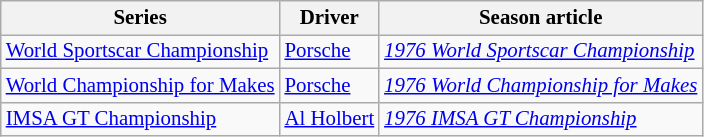<table class="wikitable" style="font-size: 87%;">
<tr>
<th>Series</th>
<th>Driver</th>
<th>Season article</th>
</tr>
<tr>
<td><a href='#'>World Sportscar Championship</a></td>
<td> <a href='#'>Porsche</a></td>
<td><em><a href='#'>1976 World Sportscar Championship</a></em></td>
</tr>
<tr>
<td><a href='#'>World Championship for Makes</a></td>
<td> <a href='#'>Porsche</a></td>
<td><em><a href='#'>1976 World Championship for Makes</a></em></td>
</tr>
<tr>
<td><a href='#'>IMSA GT Championship</a></td>
<td> <a href='#'>Al Holbert</a></td>
<td><em><a href='#'>1976 IMSA GT Championship</a></em></td>
</tr>
</table>
